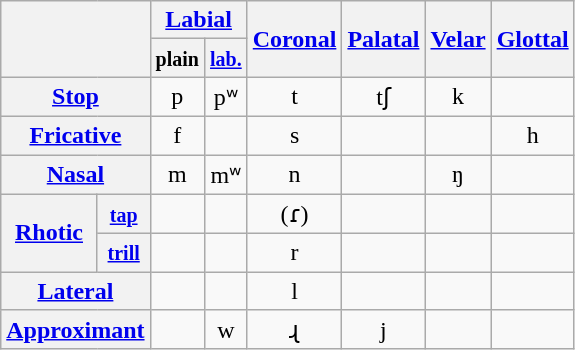<table class="wikitable" style="text-align:center">
<tr>
<th colspan="2" rowspan="2"></th>
<th colspan="2"><a href='#'>Labial</a></th>
<th rowspan="2"><a href='#'>Coronal</a></th>
<th rowspan="2"><a href='#'>Palatal</a></th>
<th rowspan="2"><a href='#'>Velar</a></th>
<th rowspan="2"><a href='#'>Glottal</a></th>
</tr>
<tr>
<th><small>plain</small></th>
<th><small><a href='#'>lab.</a></small></th>
</tr>
<tr>
<th colspan="2"><a href='#'>Stop</a></th>
<td>p</td>
<td>pʷ</td>
<td>t</td>
<td>tʃ</td>
<td>k</td>
<td></td>
</tr>
<tr>
<th colspan="2"><a href='#'>Fricative</a></th>
<td>f</td>
<td></td>
<td>s</td>
<td></td>
<td></td>
<td>h</td>
</tr>
<tr>
<th colspan="2"><a href='#'>Nasal</a></th>
<td>m</td>
<td>mʷ</td>
<td>n</td>
<td></td>
<td>ŋ</td>
<td></td>
</tr>
<tr>
<th rowspan="2"><a href='#'>Rhotic</a></th>
<th><small><a href='#'>tap</a></small></th>
<td></td>
<td></td>
<td>(ɾ)</td>
<td></td>
<td></td>
<td></td>
</tr>
<tr>
<th><small><a href='#'>trill</a></small></th>
<td></td>
<td></td>
<td>r</td>
<td></td>
<td></td>
<td></td>
</tr>
<tr>
<th colspan="2"><a href='#'>Lateral</a></th>
<td></td>
<td></td>
<td>l</td>
<td></td>
<td></td>
<td></td>
</tr>
<tr>
<th colspan="2"><a href='#'>Approximant</a></th>
<td></td>
<td>w</td>
<td>ɻ</td>
<td>j</td>
<td></td>
<td></td>
</tr>
</table>
